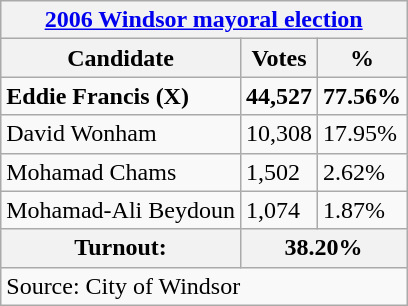<table class="wikitable">
<tr>
<th colspan="3"><a href='#'>2006 Windsor mayoral election</a></th>
</tr>
<tr>
<th>Candidate</th>
<th>Votes</th>
<th>%</th>
</tr>
<tr>
<td><strong>Eddie Francis (X)</strong></td>
<td><strong>44,527</strong></td>
<td><strong>77.56%</strong></td>
</tr>
<tr>
<td>David Wonham</td>
<td>10,308</td>
<td>17.95%</td>
</tr>
<tr>
<td>Mohamad Chams</td>
<td>1,502</td>
<td>2.62%</td>
</tr>
<tr>
<td>Mohamad-Ali Beydoun</td>
<td>1,074</td>
<td>1.87%</td>
</tr>
<tr>
<th>Turnout:</th>
<th colspan="2">38.20%</th>
</tr>
<tr>
<td colspan="3">Source: City of Windsor</td>
</tr>
</table>
